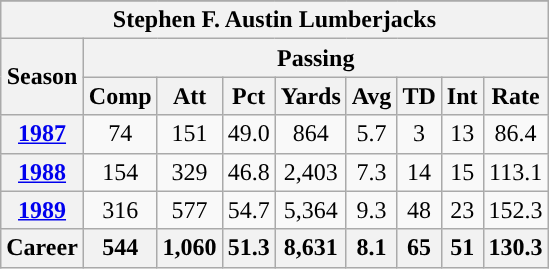<table class="wikitable" style="text-align:center;">
<tr College statistics>
</tr>
<tr>
<th colspan="16">Stephen F. Austin Lumberjacks</th>
</tr>
<tr>
<th rowspan="2">Season</th>
<th colspan="8">Passing</th>
</tr>
<tr>
<th>Comp</th>
<th>Att</th>
<th>Pct</th>
<th>Yards</th>
<th>Avg</th>
<th>TD</th>
<th>Int</th>
<th>Rate</th>
</tr>
<tr>
<th><a href='#'>1987</a></th>
<td>74</td>
<td>151</td>
<td>49.0</td>
<td>864</td>
<td>5.7</td>
<td>3</td>
<td>13</td>
<td>86.4</td>
</tr>
<tr>
<th><a href='#'>1988</a></th>
<td>154</td>
<td>329</td>
<td>46.8</td>
<td>2,403</td>
<td>7.3</td>
<td>14</td>
<td>15</td>
<td>113.1</td>
</tr>
<tr>
<th><a href='#'>1989</a></th>
<td>316</td>
<td>577</td>
<td>54.7</td>
<td>5,364</td>
<td>9.3</td>
<td>48</td>
<td>23</td>
<td>152.3</td>
</tr>
<tr>
<th>Career</th>
<th>544</th>
<th>1,060</th>
<th>51.3</th>
<th>8,631</th>
<th>8.1</th>
<th>65</th>
<th>51</th>
<th>130.3</th>
</tr>
</table>
